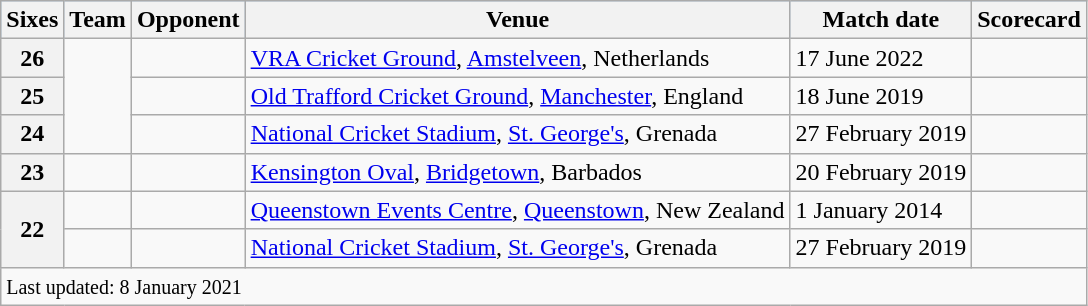<table class="wikitable plainrowheaders sortable">
<tr style="background:#9cf;">
<th>Sixes</th>
<th>Team</th>
<th>Opponent</th>
<th>Venue</th>
<th>Match date</th>
<th>Scorecard</th>
</tr>
<tr>
<th>26</th>
<td rowspan=3></td>
<td></td>
<td><a href='#'>VRA Cricket Ground</a>, <a href='#'>Amstelveen</a>, Netherlands</td>
<td>17 June 2022</td>
<td></td>
</tr>
<tr>
<th>25</th>
<td></td>
<td><a href='#'>Old Trafford Cricket Ground</a>, <a href='#'>Manchester</a>, England</td>
<td>18 June 2019</td>
<td></td>
</tr>
<tr>
<th>24</th>
<td></td>
<td><a href='#'>National Cricket Stadium</a>, <a href='#'>St. George's</a>, Grenada</td>
<td>27 February 2019</td>
<td></td>
</tr>
<tr>
<th>23</th>
<td></td>
<td></td>
<td><a href='#'>Kensington Oval</a>, <a href='#'>Bridgetown</a>, Barbados</td>
<td>20 February 2019</td>
<td></td>
</tr>
<tr>
<th rowspan=2>22</th>
<td></td>
<td></td>
<td><a href='#'>Queenstown Events Centre</a>, <a href='#'>Queenstown</a>, New Zealand</td>
<td>1 January 2014</td>
<td></td>
</tr>
<tr>
<td></td>
<td></td>
<td><a href='#'>National Cricket Stadium</a>, <a href='#'>St. George's</a>, Grenada</td>
<td>27 February 2019</td>
<td></td>
</tr>
<tr class=sortbottom>
<td colspan=6><small>Last updated: 8 January 2021</small></td>
</tr>
</table>
